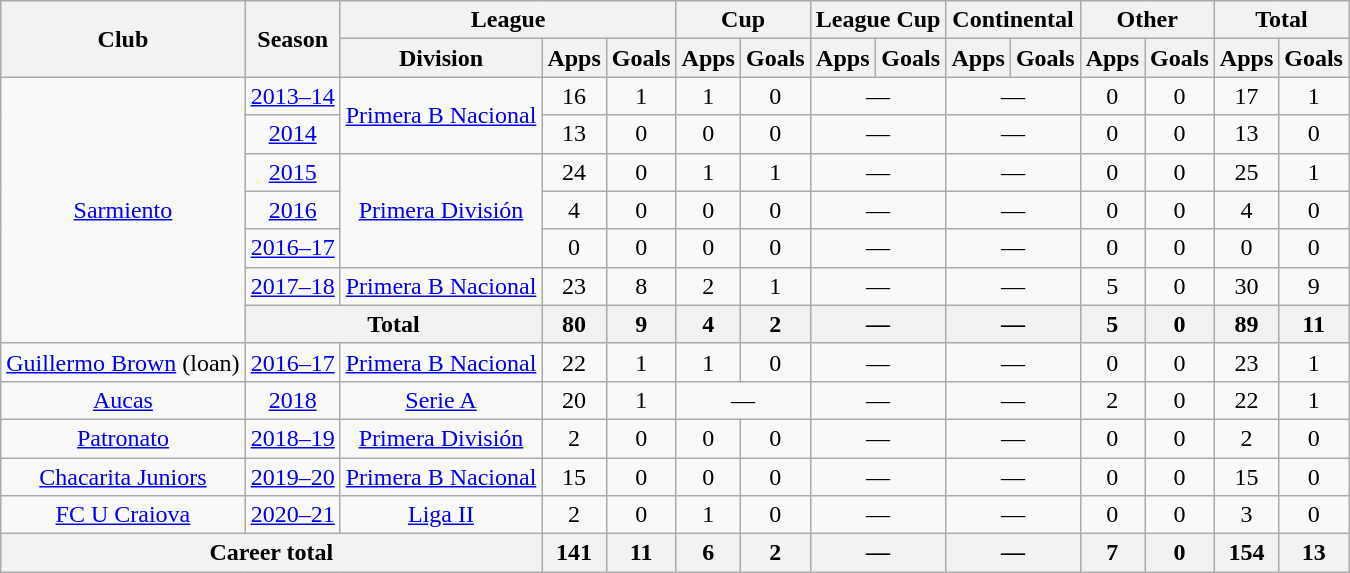<table class="wikitable" style="text-align:center">
<tr>
<th rowspan="2">Club</th>
<th rowspan="2">Season</th>
<th colspan="3">League</th>
<th colspan="2">Cup</th>
<th colspan="2">League Cup</th>
<th colspan="2">Continental</th>
<th colspan="2">Other</th>
<th colspan="2">Total</th>
</tr>
<tr>
<th>Division</th>
<th>Apps</th>
<th>Goals</th>
<th>Apps</th>
<th>Goals</th>
<th>Apps</th>
<th>Goals</th>
<th>Apps</th>
<th>Goals</th>
<th>Apps</th>
<th>Goals</th>
<th>Apps</th>
<th>Goals</th>
</tr>
<tr>
<td rowspan="7"><a href='#'>Sarmiento</a></td>
<td><a href='#'>2013–14</a></td>
<td rowspan="2"><a href='#'>Primera B Nacional</a></td>
<td>16</td>
<td>1</td>
<td>1</td>
<td>0</td>
<td colspan="2">—</td>
<td colspan="2">—</td>
<td>0</td>
<td>0</td>
<td>17</td>
<td>1</td>
</tr>
<tr>
<td><a href='#'>2014</a></td>
<td>13</td>
<td>0</td>
<td>0</td>
<td>0</td>
<td colspan="2">—</td>
<td colspan="2">—</td>
<td>0</td>
<td>0</td>
<td>13</td>
<td>0</td>
</tr>
<tr>
<td><a href='#'>2015</a></td>
<td rowspan="3"><a href='#'>Primera División</a></td>
<td>24</td>
<td>0</td>
<td>1</td>
<td>1</td>
<td colspan="2">—</td>
<td colspan="2">—</td>
<td>0</td>
<td>0</td>
<td>25</td>
<td>1</td>
</tr>
<tr>
<td><a href='#'>2016</a></td>
<td>4</td>
<td>0</td>
<td>0</td>
<td>0</td>
<td colspan="2">—</td>
<td colspan="2">—</td>
<td>0</td>
<td>0</td>
<td>4</td>
<td>0</td>
</tr>
<tr>
<td><a href='#'>2016–17</a></td>
<td>0</td>
<td>0</td>
<td>0</td>
<td>0</td>
<td colspan="2">—</td>
<td colspan="2">—</td>
<td>0</td>
<td>0</td>
<td>0</td>
<td>0</td>
</tr>
<tr>
<td><a href='#'>2017–18</a></td>
<td rowspan="1"><a href='#'>Primera B Nacional</a></td>
<td>23</td>
<td>8</td>
<td>2</td>
<td>1</td>
<td colspan="2">—</td>
<td colspan="2">—</td>
<td>5</td>
<td>0</td>
<td>30</td>
<td>9</td>
</tr>
<tr>
<th colspan="2">Total</th>
<th>80</th>
<th>9</th>
<th>4</th>
<th>2</th>
<th colspan="2">—</th>
<th colspan="2">—</th>
<th>5</th>
<th>0</th>
<th>89</th>
<th>11</th>
</tr>
<tr>
<td rowspan="1"><a href='#'>Guillermo Brown</a> (loan)</td>
<td><a href='#'>2016–17</a></td>
<td rowspan="1"><a href='#'>Primera B Nacional</a></td>
<td>22</td>
<td>1</td>
<td>1</td>
<td>0</td>
<td colspan="2">—</td>
<td colspan="2">—</td>
<td>0</td>
<td>0</td>
<td>23</td>
<td>1</td>
</tr>
<tr>
<td rowspan="1"><a href='#'>Aucas</a></td>
<td><a href='#'>2018</a></td>
<td rowspan="1"><a href='#'>Serie A</a></td>
<td>20</td>
<td>1</td>
<td colspan="2">—</td>
<td colspan="2">—</td>
<td colspan="2">—</td>
<td>2</td>
<td>0</td>
<td>22</td>
<td>1</td>
</tr>
<tr>
<td rowspan="1"><a href='#'>Patronato</a></td>
<td><a href='#'>2018–19</a></td>
<td rowspan="1"><a href='#'>Primera División</a></td>
<td>2</td>
<td>0</td>
<td>0</td>
<td>0</td>
<td colspan="2">—</td>
<td colspan="2">—</td>
<td>0</td>
<td>0</td>
<td>2</td>
<td>0</td>
</tr>
<tr>
<td rowspan="1"><a href='#'>Chacarita Juniors</a></td>
<td><a href='#'>2019–20</a></td>
<td rowspan="1"><a href='#'>Primera B Nacional</a></td>
<td>15</td>
<td>0</td>
<td>0</td>
<td>0</td>
<td colspan="2">—</td>
<td colspan="2">—</td>
<td>0</td>
<td>0</td>
<td>15</td>
<td>0</td>
</tr>
<tr>
<td rowspan="1"><a href='#'>FC U Craiova</a></td>
<td><a href='#'>2020–21</a></td>
<td rowspan="1"><a href='#'>Liga II</a></td>
<td>2</td>
<td>0</td>
<td>1</td>
<td>0</td>
<td colspan="2">—</td>
<td colspan="2">—</td>
<td>0</td>
<td>0</td>
<td>3</td>
<td>0</td>
</tr>
<tr>
<th colspan="3">Career total</th>
<th>141</th>
<th>11</th>
<th>6</th>
<th>2</th>
<th colspan="2">—</th>
<th colspan="2">—</th>
<th>7</th>
<th>0</th>
<th>154</th>
<th>13</th>
</tr>
</table>
